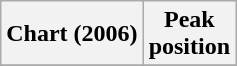<table class="wikitable plainrowheaders" style="text-align:center">
<tr>
<th scope="col">Chart (2006)</th>
<th scope="col">Peak<br>position</th>
</tr>
<tr>
</tr>
</table>
